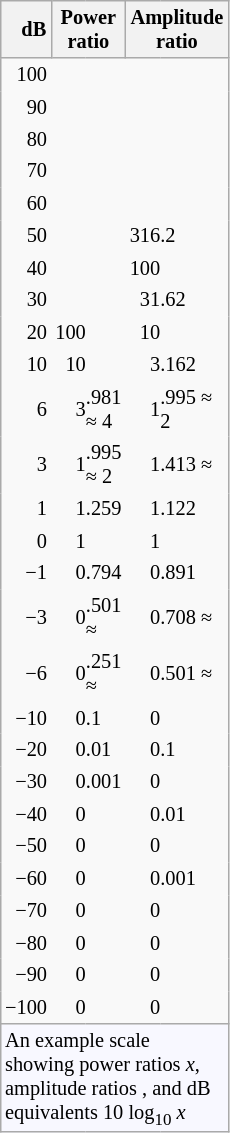<table class="wikitable floatright" style="width:0; font-size:85%; margin-left:1em">
<tr>
<th scope="col" style="text-align:right;">dB</th>
<th scope="col" colspan="2">Power ratio</th>
<th scope="col" colspan="2">Amplitude ratio</th>
</tr>
<tr>
<td style="text-align:right; border:none;">100</td>
<td style="text-align:right; border:none; padding-right:0"></td>
<td style="border:none;"></td>
<td style="text-align:right; border:none; padding-right:0"></td>
<td style="border:none;"></td>
</tr>
<tr>
<td style="text-align:right; border:none;">90</td>
<td style="text-align:right; border:none; padding-right:0"></td>
<td style="border:none;"></td>
<td style="text-align:right; border:none; padding-right:0"></td>
<td style="border:none;"></td>
</tr>
<tr>
<td style="text-align:right; border:none;">80</td>
<td style="text-align:right; border:none; padding-right:0"></td>
<td style="border:none;"></td>
<td style="text-align:right; border:none; padding-right:0"></td>
<td style="border:none;"></td>
</tr>
<tr>
<td style="text-align:right; border:none;">70</td>
<td style="text-align:right; border:none; padding-right:0"></td>
<td style="border:none;"></td>
<td style="text-align:right; border:none; padding-right:0"></td>
<td style="border:none;"></td>
</tr>
<tr>
<td style="text-align:right; border:none;">60</td>
<td style="text-align:right; border:none; padding-right:0"></td>
<td style="border:none;"></td>
<td style="text-align:right; border:none; padding-right:0"></td>
<td style="border:none;"></td>
</tr>
<tr>
<td style="text-align:right; border:none;">50</td>
<td style="text-align:right; border:none; padding-right:0"></td>
<td style="border:none;"></td>
<td style="text-align:right; border:none; padding-right:0">316</td>
<td style="border:none; padding-left:0;">.2</td>
</tr>
<tr>
<td style="text-align:right; border:none;">40</td>
<td style="text-align:right; border:none; padding-right:0"></td>
<td style="border:none;"></td>
<td style="text-align:right; border:none; padding-right:0">100</td>
<td style="border:none;"></td>
</tr>
<tr>
<td style="text-align:right; border:none;">30</td>
<td style="text-align:right; border:none; padding-right:0"></td>
<td style="border:none;"></td>
<td style="text-align:right; border:none; padding-right:0">31</td>
<td style="border:none; padding-left:0;">.62</td>
</tr>
<tr>
<td style="text-align:right; border:none;">20</td>
<td style="text-align:right; border:none; padding-right:0">100</td>
<td style="border:none;"></td>
<td style="text-align:right; border:none; padding-right:0">10</td>
<td style="border:none;"></td>
</tr>
<tr>
<td style="text-align:right; border:none;">10</td>
<td style="text-align:right; border:none; padding-right:0">10</td>
<td style="border:none;"></td>
<td style="text-align:right; border:none; padding-right:0">3</td>
<td style="border:none; padding-left:0;">.162</td>
</tr>
<tr>
<td style="text-align:right; border:none;">6</td>
<td style="text-align:right; border:none; padding-right:0">3</td>
<td style="border:none; padding-left:0;">.981 ≈ 4</td>
<td style="text-align:right; border:none; padding-right:0">1</td>
<td style="border:none; padding-left:0;">.995 ≈ 2</td>
</tr>
<tr>
<td style="text-align:right; border:none;">3</td>
<td style="text-align:right; border:none; padding-right:0">1</td>
<td style="border:none; padding-left:0;">.995 ≈ 2</td>
<td style="text-align:right; border:none; padding-right:0">1</td>
<td style="border:none; padding-left:0;">.413 ≈ </td>
</tr>
<tr>
<td style="text-align:right; border:none;">1</td>
<td style="text-align:right; border:none; padding-right:0">1</td>
<td style="border:none; padding-left:0;">.259</td>
<td style="text-align:right; border:none; padding-right:0">1</td>
<td style="border:none; padding-left:0;">.122</td>
</tr>
<tr>
<td style="text-align:right; border:none;">0</td>
<td style="text-align:right; border:none; padding-right:0">1</td>
<td style="border:none;"></td>
<td style="text-align:right; border:none; padding-right:0">1</td>
<td style="border:none;"></td>
</tr>
<tr>
<td style="text-align:right; border:none;">−1</td>
<td style="text-align:right; border:none; padding-right:0">0</td>
<td style="border:none; padding-left:0;">.794</td>
<td style="text-align:right; border:none; padding-right:0">0</td>
<td style="border:none; padding-left:0;">.891</td>
</tr>
<tr>
<td style="text-align:right; border:none;">−3</td>
<td style="text-align:right; border:none; padding-right:0">0</td>
<td style="border:none; padding-left:0;">.501 ≈ </td>
<td style="text-align:right; border:none; padding-right:0">0</td>
<td style="border:none; padding-left:0;">.708 ≈ </td>
</tr>
<tr>
<td style="text-align:right; border:none;">−6</td>
<td style="text-align:right; border:none; padding-right:0">0</td>
<td style="border:none; padding-left:0;">.251 ≈ </td>
<td style="text-align:right; border:none; padding-right:0">0</td>
<td style="border:none; padding-left:0;">.501 ≈ </td>
</tr>
<tr>
<td style="text-align:right; border:none;">−10</td>
<td style="text-align:right; border:none; padding-right:0">0</td>
<td style="border:none; padding-left:0;">.1</td>
<td style="text-align:right; border:none; padding-right:0">0</td>
<td style="border:none; padding-left:0;"></td>
</tr>
<tr>
<td style="text-align:right; border:none;">−20</td>
<td style="text-align:right; border:none; padding-right:0">0</td>
<td style="border:none; padding-left:0;">.01</td>
<td style="text-align:right; border:none; padding-right:0">0</td>
<td style="border:none; padding-left:0;">.1</td>
</tr>
<tr>
<td style="text-align:right; border:none;">−30</td>
<td style="text-align:right; border:none; padding-right:0">0</td>
<td style="border:none; padding-left:0;">.001</td>
<td style="text-align:right; border:none; padding-right:0">0</td>
<td style="border:none; padding-left:0;"></td>
</tr>
<tr>
<td style="text-align:right; border:none;">−40</td>
<td style="text-align:right; border:none; padding-right:0">0</td>
<td style="border:none; padding-left:0;"></td>
<td style="text-align:right; border:none; padding-right:0">0</td>
<td style="border:none; padding-left:0;">.01</td>
</tr>
<tr>
<td style="text-align:right; border:none;">−50</td>
<td style="text-align:right; border:none; padding-right:0">0</td>
<td style="border:none; padding-left:0;"></td>
<td style="text-align:right; border:none; padding-right:0">0</td>
<td style="border:none; padding-left:0;"></td>
</tr>
<tr>
<td style="text-align:right; border:none;">−60</td>
<td style="text-align:right; border:none; padding-right:0">0</td>
<td style="border:none; padding-left:0;"></td>
<td style="text-align:right; border:none; padding-right:0">0</td>
<td style="border:none; padding-left:0;">.001</td>
</tr>
<tr>
<td style="text-align:right; border:none;">−70</td>
<td style="text-align:right; border:none; padding-right:0">0</td>
<td style="border:none; padding-left:0;"></td>
<td style="text-align:right; border:none; padding-right:0">0</td>
<td style="border:none; padding-left:0;"></td>
</tr>
<tr>
<td style="text-align:right; border:none;">−80</td>
<td style="text-align:right; border:none; padding-right:0">0</td>
<td style="border:none; padding-left:0;"></td>
<td style="text-align:right; border:none; padding-right:0">0</td>
<td style="border:none; padding-left:0;"></td>
</tr>
<tr>
<td style="text-align:right; border:none;">−90</td>
<td style="text-align:right; border:none; padding-right:0">0</td>
<td style="border:none; padding-left:0;"></td>
<td style="text-align:right; border:none; padding-right:0">0</td>
<td style="border:none; padding-left:0;"></td>
</tr>
<tr>
<td style="text-align:right; border:none;">−100</td>
<td style="text-align:right; border:none; padding-right:0">0</td>
<td style="border:none; padding-left:0;"></td>
<td style="text-align:right; border:none; padding-right:0">0</td>
<td style="border:none; padding-left:0;"></td>
</tr>
<tr>
<td colspan="5" style="text-align:left; background:#f8f8ff;">An example scale showing power ratios <em>x</em>, amplitude ratios , and dB equivalents 10 log<sub>10</sub> <em>x</em></td>
</tr>
</table>
